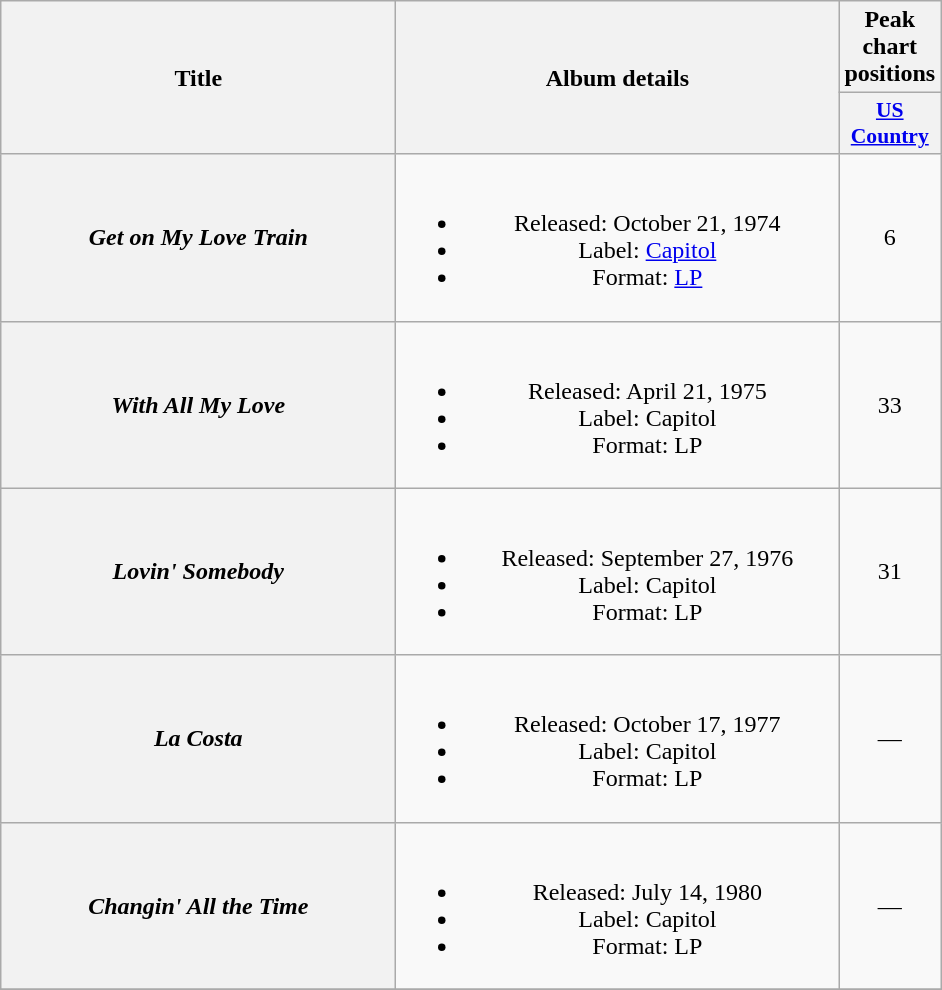<table class="wikitable plainrowheaders" style="text-align:center;">
<tr>
<th scope="col" rowspan="2" style="width:16em;">Title</th>
<th scope="col" rowspan="2" style="width:18em;">Album details</th>
<th scope="col" colspan="1">Peak<br>chart<br>positions</th>
</tr>
<tr>
<th scope="col" style="width:3em;font-size:90%;"><a href='#'>US<br>Country</a><br></th>
</tr>
<tr>
<th scope = "row"><em>Get on My Love Train</em></th>
<td><br><ul><li>Released: October 21, 1974</li><li>Label: <a href='#'>Capitol</a></li><li>Format: <a href='#'>LP</a></li></ul></td>
<td>6</td>
</tr>
<tr>
<th scope = "row"><em>With All My Love</em></th>
<td><br><ul><li>Released: April 21, 1975</li><li>Label: Capitol</li><li>Format: LP</li></ul></td>
<td>33</td>
</tr>
<tr>
<th scope = "row"><em>Lovin' Somebody</em></th>
<td><br><ul><li>Released: September 27, 1976</li><li>Label: Capitol</li><li>Format: LP</li></ul></td>
<td>31</td>
</tr>
<tr>
<th scope = "row"><em>La Costa</em></th>
<td><br><ul><li>Released: October 17, 1977</li><li>Label: Capitol</li><li>Format: LP</li></ul></td>
<td>—</td>
</tr>
<tr>
<th scope = "row"><em>Changin' All the Time</em></th>
<td><br><ul><li>Released: July 14, 1980</li><li>Label: Capitol</li><li>Format: LP</li></ul></td>
<td>—</td>
</tr>
<tr>
</tr>
</table>
